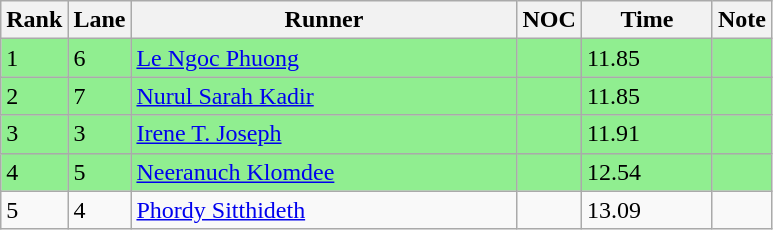<table class="wikitable sortable" style="text-align:Left">
<tr>
<th width=10>Rank</th>
<th width=10>Lane</th>
<th width=250>Runner</th>
<th width=10>NOC</th>
<th width=80>Time</th>
<th width=10>Note</th>
</tr>
<tr bgcolor=lightgreen>
<td>1</td>
<td>6</td>
<td><a href='#'>Le Ngoc Phuong</a></td>
<td></td>
<td>11.85</td>
<td Q></td>
</tr>
<tr bgcolor=lightgreen>
<td>2</td>
<td>7</td>
<td><a href='#'>Nurul Sarah Kadir</a></td>
<td></td>
<td>11.85</td>
<td Q></td>
</tr>
<tr bgcolor=lightgreen>
<td>3</td>
<td>3</td>
<td><a href='#'>Irene T. Joseph</a></td>
<td></td>
<td>11.91</td>
<td Q></td>
</tr>
<tr bgcolor=lightgreen>
<td>4</td>
<td>5</td>
<td><a href='#'>Neeranuch Klomdee</a></td>
<td></td>
<td>12.54</td>
<td></td>
</tr>
<tr>
<td>5</td>
<td>4</td>
<td><a href='#'>Phordy Sitthideth</a></td>
<td></td>
<td>13.09</td>
<td></td>
</tr>
</table>
